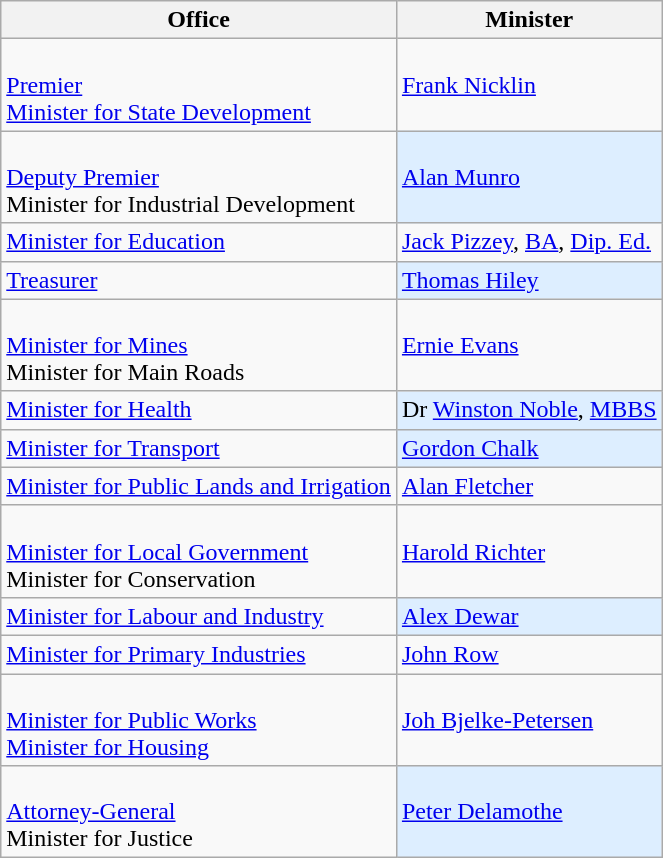<table class="wikitable">
<tr>
<th>Office</th>
<th>Minister</th>
</tr>
<tr>
<td><br><a href='#'>Premier</a><br>
<a href='#'>Minister for State Development</a></td>
<td><a href='#'>Frank Nicklin</a></td>
</tr>
<tr>
<td><br><a href='#'>Deputy Premier</a><br>
Minister for Industrial Development</td>
<td style="background:#DDEEFF"><a href='#'>Alan Munro</a></td>
</tr>
<tr>
<td><a href='#'>Minister for Education</a></td>
<td><a href='#'>Jack Pizzey</a>, <a href='#'>BA</a>, <a href='#'>Dip. Ed.</a></td>
</tr>
<tr>
<td><a href='#'>Treasurer</a><br></td>
<td style="background:#DDEEFF"><a href='#'>Thomas Hiley</a></td>
</tr>
<tr>
<td><br><a href='#'>Minister for Mines</a><br>
Minister for Main Roads</td>
<td><a href='#'>Ernie Evans</a></td>
</tr>
<tr>
<td><a href='#'>Minister for Health</a></td>
<td style="background:#DDEEFF">Dr <a href='#'>Winston Noble</a>, <a href='#'>MBBS</a></td>
</tr>
<tr>
<td><a href='#'>Minister for Transport</a></td>
<td style="background:#DDEEFF"><a href='#'>Gordon Chalk</a></td>
</tr>
<tr>
<td><a href='#'>Minister for Public Lands and Irrigation</a></td>
<td><a href='#'>Alan Fletcher</a></td>
</tr>
<tr>
<td><br><a href='#'>Minister for Local Government</a><br>
Minister for Conservation</td>
<td><a href='#'>Harold Richter</a></td>
</tr>
<tr>
<td><a href='#'>Minister for Labour and Industry</a></td>
<td style="background:#DDEEFF"><a href='#'>Alex Dewar</a></td>
</tr>
<tr>
<td><a href='#'>Minister for Primary Industries</a></td>
<td><a href='#'>John Row</a></td>
</tr>
<tr>
<td><br><a href='#'>Minister for Public Works</a><br>
<a href='#'>Minister for Housing</a><br></td>
<td><a href='#'>Joh Bjelke-Petersen</a></td>
</tr>
<tr>
<td><br><a href='#'>Attorney-General</a><br>Minister for Justice</td>
<td style="background:#DDEEFF"><a href='#'>Peter Delamothe</a></td>
</tr>
</table>
